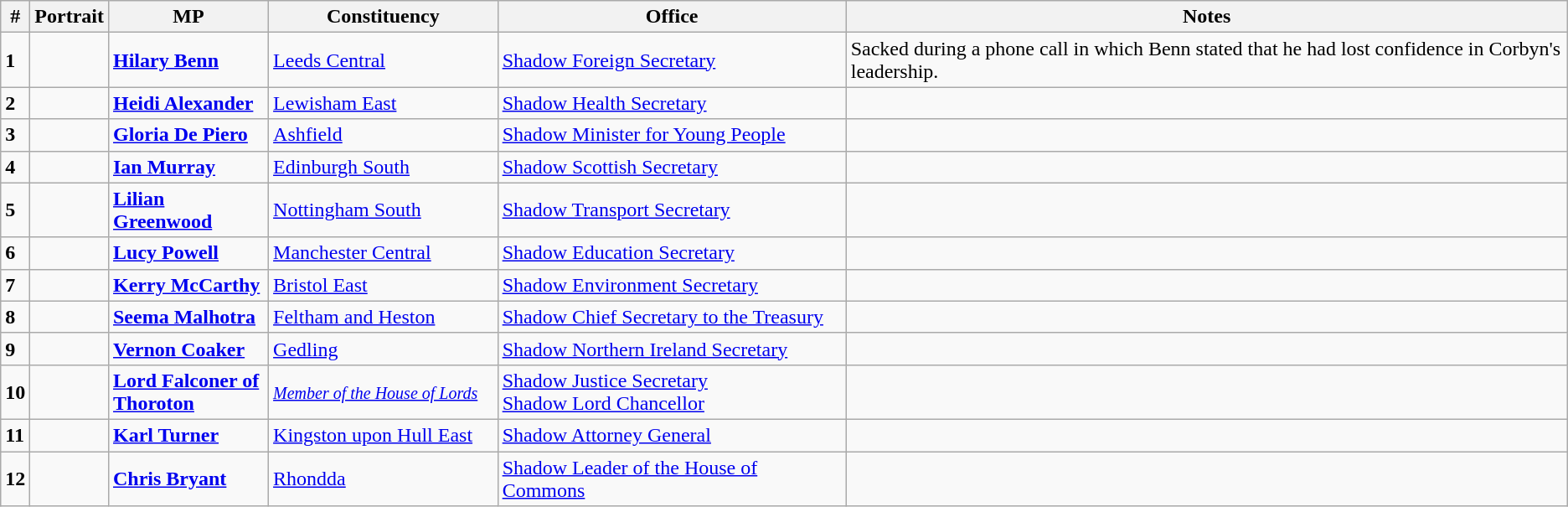<table class="wikitable">
<tr>
<th>#</th>
<th>Portrait</th>
<th scope="col" style="width: 120px;">MP</th>
<th scope="col" style="width: 175px;">Constituency</th>
<th scope="col" style="width: 270px;">Office</th>
<th>Notes</th>
</tr>
<tr>
<td><strong>1</strong></td>
<td></td>
<td><strong><a href='#'>Hilary Benn</a></strong></td>
<td><a href='#'>Leeds Central</a></td>
<td><a href='#'>Shadow Foreign Secretary</a></td>
<td>Sacked during a phone call in which Benn stated that he had lost confidence in Corbyn's leadership.</td>
</tr>
<tr>
<td><strong>2</strong></td>
<td></td>
<td><strong><a href='#'>Heidi Alexander</a></strong></td>
<td><a href='#'>Lewisham East</a></td>
<td><a href='#'>Shadow Health Secretary</a></td>
<td></td>
</tr>
<tr>
<td><strong>3</strong></td>
<td></td>
<td><strong><a href='#'>Gloria De Piero</a></strong></td>
<td><a href='#'>Ashfield</a></td>
<td><a href='#'>Shadow Minister for Young People</a></td>
<td></td>
</tr>
<tr>
<td><strong>4</strong></td>
<td></td>
<td><strong><a href='#'>Ian Murray</a></strong></td>
<td><a href='#'>Edinburgh South</a></td>
<td><a href='#'>Shadow Scottish Secretary</a></td>
<td></td>
</tr>
<tr>
<td><strong>5</strong></td>
<td></td>
<td><strong><a href='#'>Lilian Greenwood</a></strong></td>
<td><a href='#'>Nottingham South</a></td>
<td><a href='#'>Shadow Transport Secretary</a></td>
<td></td>
</tr>
<tr>
<td><strong>6</strong></td>
<td></td>
<td><strong><a href='#'>Lucy Powell</a></strong></td>
<td><a href='#'>Manchester Central</a></td>
<td><a href='#'>Shadow Education Secretary</a></td>
<td></td>
</tr>
<tr>
<td><strong>7</strong></td>
<td></td>
<td><strong><a href='#'>Kerry McCarthy</a></strong></td>
<td><a href='#'>Bristol East</a></td>
<td><a href='#'>Shadow Environment Secretary</a></td>
<td></td>
</tr>
<tr>
<td><strong>8</strong></td>
<td></td>
<td><strong><a href='#'>Seema Malhotra</a></strong></td>
<td><a href='#'>Feltham and Heston</a></td>
<td><a href='#'>Shadow Chief Secretary to the Treasury</a></td>
<td></td>
</tr>
<tr>
<td><strong>9</strong></td>
<td></td>
<td><strong><a href='#'>Vernon Coaker</a></strong></td>
<td><a href='#'>Gedling</a></td>
<td><a href='#'>Shadow Northern Ireland Secretary</a></td>
<td></td>
</tr>
<tr>
<td><strong>10</strong></td>
<td></td>
<td><strong><a href='#'>Lord Falconer of Thoroton</a></strong></td>
<td><small><em><a href='#'>Member of the House of Lords</a></em></small></td>
<td><a href='#'>Shadow Justice Secretary</a><br><a href='#'>Shadow Lord Chancellor</a></td>
<td></td>
</tr>
<tr>
<td><strong>11</strong></td>
<td></td>
<td><strong><a href='#'>Karl Turner</a></strong></td>
<td><a href='#'>Kingston upon Hull East</a></td>
<td><a href='#'>Shadow Attorney General</a></td>
<td></td>
</tr>
<tr>
<td><strong>12</strong></td>
<td></td>
<td><strong><a href='#'>Chris Bryant</a></strong></td>
<td><a href='#'>Rhondda</a></td>
<td><a href='#'>Shadow Leader of the House of Commons</a></td>
<td></td>
</tr>
</table>
